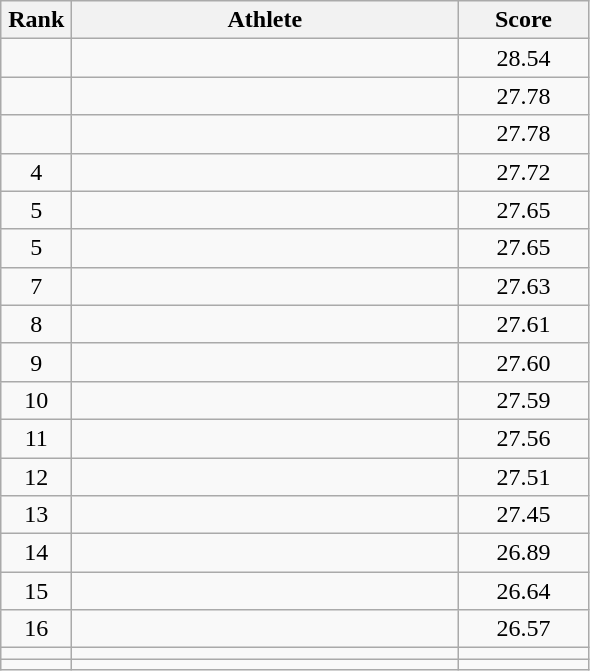<table class = "wikitable" style="text-align:center;">
<tr>
<th width=40>Rank</th>
<th width=250>Athlete</th>
<th width=80>Score</th>
</tr>
<tr>
<td></td>
<td align=left></td>
<td>28.54</td>
</tr>
<tr>
<td></td>
<td align=left></td>
<td>27.78</td>
</tr>
<tr>
<td></td>
<td align=left></td>
<td>27.78</td>
</tr>
<tr>
<td>4</td>
<td align=left></td>
<td>27.72</td>
</tr>
<tr>
<td>5</td>
<td align=left></td>
<td>27.65</td>
</tr>
<tr>
<td>5</td>
<td align=left></td>
<td>27.65</td>
</tr>
<tr>
<td>7</td>
<td align=left></td>
<td>27.63</td>
</tr>
<tr>
<td>8</td>
<td align=left></td>
<td>27.61</td>
</tr>
<tr>
<td>9</td>
<td align=left></td>
<td>27.60</td>
</tr>
<tr>
<td>10</td>
<td align=left></td>
<td>27.59</td>
</tr>
<tr>
<td>11</td>
<td align=left></td>
<td>27.56</td>
</tr>
<tr>
<td>12</td>
<td align=left></td>
<td>27.51</td>
</tr>
<tr>
<td>13</td>
<td align=left></td>
<td>27.45</td>
</tr>
<tr>
<td>14</td>
<td align=left></td>
<td>26.89</td>
</tr>
<tr>
<td>15</td>
<td align=left></td>
<td>26.64</td>
</tr>
<tr>
<td>16</td>
<td align=left></td>
<td>26.57</td>
</tr>
<tr>
<td></td>
<td align=left></td>
<td></td>
</tr>
<tr>
<td></td>
<td align=left></td>
<td></td>
</tr>
</table>
